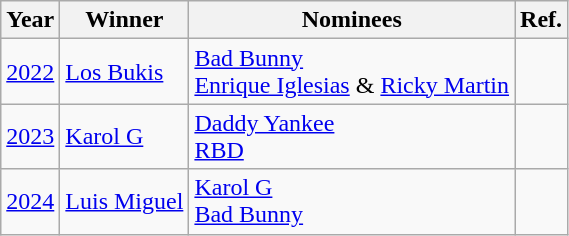<table class="wikitable">
<tr>
<th>Year</th>
<th>Winner</th>
<th>Nominees</th>
<th>Ref.</th>
</tr>
<tr>
<td><a href='#'>2022</a></td>
<td><a href='#'>Los Bukis</a></td>
<td><a href='#'>Bad Bunny</a><br><a href='#'>Enrique Iglesias</a> & <a href='#'>Ricky Martin</a></td>
<td align="center"><br></td>
</tr>
<tr>
<td><a href='#'>2023</a></td>
<td><a href='#'>Karol G</a></td>
<td><a href='#'>Daddy Yankee</a><br><a href='#'>RBD</a></td>
<td align="center"><br></td>
</tr>
<tr>
<td><a href='#'>2024</a></td>
<td><a href='#'>Luis Miguel</a></td>
<td><a href='#'>Karol G</a><br><a href='#'>Bad Bunny</a></td>
<td align="center"><br><br></td>
</tr>
</table>
